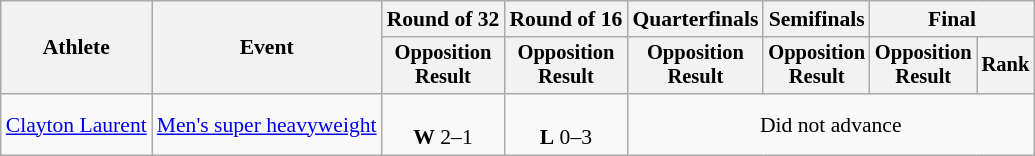<table class="wikitable" style="font-size:90%">
<tr>
<th rowspan="2">Athlete</th>
<th rowspan="2">Event</th>
<th>Round of 32</th>
<th>Round of 16</th>
<th>Quarterfinals</th>
<th>Semifinals</th>
<th colspan=2>Final</th>
</tr>
<tr style="font-size:95%">
<th>Opposition<br>Result</th>
<th>Opposition<br>Result</th>
<th>Opposition<br>Result</th>
<th>Opposition<br>Result</th>
<th>Opposition<br>Result</th>
<th>Rank</th>
</tr>
<tr align=center>
<td align=left><a href='#'>Clayton Laurent</a></td>
<td align=left><a href='#'>Men's super heavyweight</a></td>
<td><br><strong>W</strong> 2–1</td>
<td><br><strong>L</strong> 0–3</td>
<td colspan=4>Did not advance</td>
</tr>
</table>
